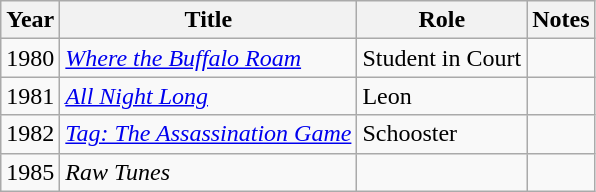<table class="wikitable">
<tr>
<th>Year</th>
<th>Title</th>
<th>Role</th>
<th>Notes</th>
</tr>
<tr>
<td>1980</td>
<td><em><a href='#'>Where the Buffalo Roam</a></em></td>
<td>Student in Court</td>
<td></td>
</tr>
<tr>
<td>1981</td>
<td><em><a href='#'>All Night Long</a></em></td>
<td>Leon</td>
<td></td>
</tr>
<tr>
<td>1982</td>
<td><em><a href='#'>Tag: The Assassination Game</a></em></td>
<td>Schooster</td>
<td></td>
</tr>
<tr>
<td>1985</td>
<td><em>Raw Tunes</em></td>
<td></td>
<td></td>
</tr>
</table>
